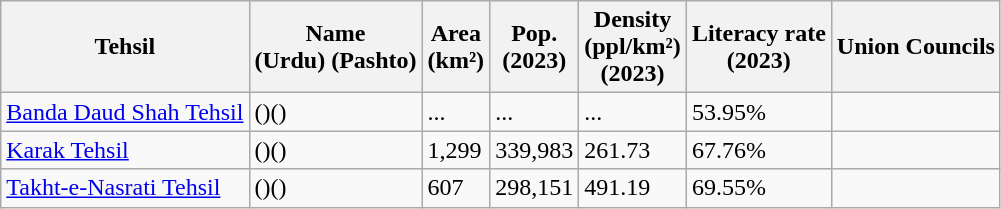<table class="wikitable sortable static-row-numbers static-row-header-hash">
<tr>
<th>Tehsil</th>
<th>Name<br>(Urdu)
(Pashto)</th>
<th>Area<br>(km²)</th>
<th>Pop.<br>(2023)</th>
<th>Density<br>(ppl/km²)<br>(2023)</th>
<th>Literacy rate<br>(2023)</th>
<th>Union Councils</th>
</tr>
<tr>
<td><a href='#'>Banda Daud Shah Tehsil</a></td>
<td>()()</td>
<td>...</td>
<td>...</td>
<td>...</td>
<td>53.95%</td>
<td></td>
</tr>
<tr>
<td><a href='#'>Karak Tehsil</a></td>
<td>()()</td>
<td>1,299</td>
<td>339,983</td>
<td>261.73</td>
<td>67.76%</td>
<td></td>
</tr>
<tr>
<td><a href='#'>Takht-e-Nasrati Tehsil</a></td>
<td>()()</td>
<td>607</td>
<td>298,151</td>
<td>491.19</td>
<td>69.55%</td>
<td></td>
</tr>
</table>
